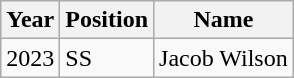<table class="wikitable">
<tr>
<th>Year</th>
<th>Position</th>
<th>Name</th>
</tr>
<tr>
<td>2023</td>
<td>SS</td>
<td>Jacob Wilson</td>
</tr>
</table>
